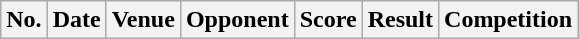<table class="wikitable sortable">
<tr>
<th scope="col">No.</th>
<th scope="col">Date</th>
<th scope="col">Venue</th>
<th scope="col">Opponent</th>
<th scope="col">Score</th>
<th scope="col">Result</th>
<th scope="col">Competition<br>



</th>
</tr>
</table>
